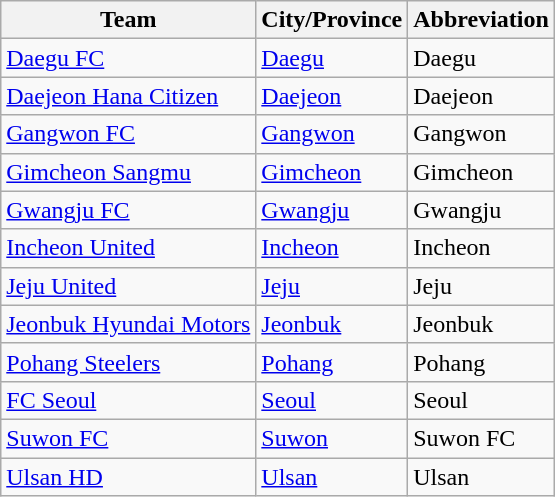<table class="wikitable" style="text-align:left">
<tr>
<th>Team</th>
<th>City/Province</th>
<th>Abbreviation</th>
</tr>
<tr>
<td><a href='#'>Daegu FC</a></td>
<td><a href='#'>Daegu</a></td>
<td>Daegu</td>
</tr>
<tr>
<td><a href='#'>Daejeon Hana Citizen</a></td>
<td><a href='#'>Daejeon</a></td>
<td>Daejeon</td>
</tr>
<tr>
<td><a href='#'>Gangwon FC</a></td>
<td><a href='#'>Gangwon</a></td>
<td>Gangwon</td>
</tr>
<tr>
<td><a href='#'>Gimcheon Sangmu</a></td>
<td><a href='#'>Gimcheon</a></td>
<td>Gimcheon</td>
</tr>
<tr>
<td><a href='#'>Gwangju FC</a></td>
<td><a href='#'>Gwangju</a></td>
<td>Gwangju</td>
</tr>
<tr>
<td><a href='#'>Incheon United</a></td>
<td><a href='#'>Incheon</a></td>
<td>Incheon</td>
</tr>
<tr>
<td><a href='#'>Jeju United</a></td>
<td><a href='#'>Jeju</a></td>
<td>Jeju</td>
</tr>
<tr>
<td><a href='#'>Jeonbuk Hyundai Motors</a></td>
<td><a href='#'>Jeonbuk</a></td>
<td>Jeonbuk</td>
</tr>
<tr>
<td><a href='#'>Pohang Steelers</a></td>
<td><a href='#'>Pohang</a></td>
<td>Pohang</td>
</tr>
<tr>
<td><a href='#'>FC Seoul</a></td>
<td><a href='#'>Seoul</a></td>
<td>Seoul</td>
</tr>
<tr>
<td><a href='#'>Suwon FC</a></td>
<td><a href='#'>Suwon</a></td>
<td>Suwon FC</td>
</tr>
<tr>
<td><a href='#'>Ulsan HD</a></td>
<td><a href='#'>Ulsan</a></td>
<td>Ulsan</td>
</tr>
</table>
